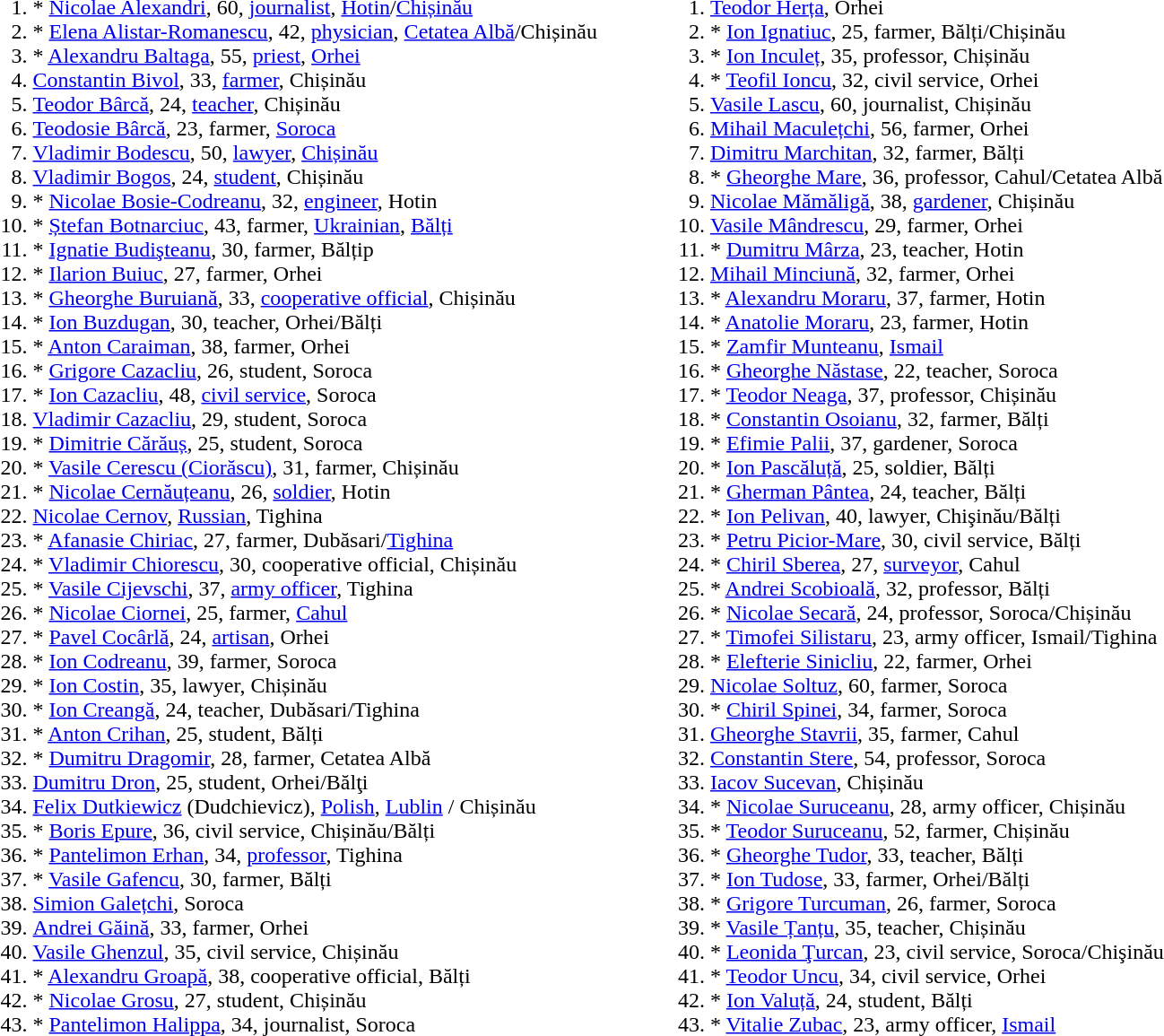<table valign="top">
<tr>
<td><ul><ol><br><li>* <a href='#'>Nicolae Alexandri</a>, 60, <a href='#'>journalist</a>, <a href='#'>Hotin</a>/<a href='#'>Chișinău</a></li>
<li>* <a href='#'>Elena Alistar-Romanescu</a>, 42, <a href='#'>physician</a>, <a href='#'>Cetatea Albă</a>/Chișinău</li>
<li>* <a href='#'>Alexandru Baltaga</a>, 55, <a href='#'>priest</a>, <a href='#'>Orhei</a></li>
<li><a href='#'>Constantin Bivol</a>, 33, <a href='#'>farmer</a>, Chișinău</li>
<li><a href='#'>Teodor Bârcă</a>, 24, <a href='#'>teacher</a>, Chișinău</li>
<li><a href='#'>Teodosie Bârcă</a>, 23, farmer, <a href='#'>Soroca</a></li>
<li><a href='#'>Vladimir Bodescu</a>, 50, <a href='#'>lawyer</a>, <a href='#'>Chișinău</a></li>
<li><a href='#'>Vladimir Bogos</a>, 24, <a href='#'>student</a>, Chișinău</li>
<li>* <a href='#'>Nicolae Bosie-Codreanu</a>, 32, <a href='#'>engineer</a>, Hotin</li>
<li>* <a href='#'>Ștefan Botnarciuc</a>, 43, farmer, <a href='#'>Ukrainian</a>, <a href='#'>Bălți</a></li>
<li>* <a href='#'>Ignatie Budişteanu</a>, 30, farmer, Bălțip</li>
<li>* <a href='#'>Ilarion Buiuc</a>, 27, farmer, Orhei</li>
<li>* <a href='#'>Gheorghe Buruiană</a>, 33, <a href='#'>cooperative official</a>, Chișinău</li>
<li>* <a href='#'>Ion Buzdugan</a>, 30, teacher, Orhei/Bălți</li>
<li>* <a href='#'>Anton Caraiman</a>, 38, farmer, Orhei</li>
<li>* <a href='#'>Grigore Cazacliu</a>, 26, student, Soroca</li>
<li>* <a href='#'>Ion Cazacliu</a>, 48, <a href='#'>civil service</a>, Soroca</li>
<li><a href='#'>Vladimir Cazacliu</a>, 29, student, Soroca</li>
<li>* <a href='#'>Dimitrie Cărăuș</a>, 25, student, Soroca</li>
<li>* <a href='#'>Vasile Cerescu (Ciorăscu)</a>, 31, farmer, Chișinău</li>
<li>* <a href='#'>Nicolae Cernăuțeanu</a>, 26, <a href='#'>soldier</a>, Hotin</li>
<li><a href='#'>Nicolae Cernov</a>, <a href='#'>Russian</a>, Tighina</li>
<li>* <a href='#'>Afanasie Chiriac</a>, 27, farmer, Dubăsari/<a href='#'>Tighina</a></li>
<li>* <a href='#'>Vladimir Chiorescu</a>, 30, cooperative official, Chișinău</li>
<li>* <a href='#'>Vasile Cijevschi</a>, 37, <a href='#'>army officer</a>, Tighina</li>
<li>* <a href='#'>Nicolae Ciornei</a>, 25, farmer, <a href='#'>Cahul</a></li>
<li>* <a href='#'>Pavel Cocârlă</a>, 24, <a href='#'>artisan</a>, Orhei</li>
<li>* <a href='#'>Ion Codreanu</a>, 39, farmer, Soroca</li>
<li>* <a href='#'>Ion Costin</a>, 35, lawyer, Chișinău</li>
<li>* <a href='#'>Ion Creangă</a>, 24, teacher, Dubăsari/Tighina</li>
<li>* <a href='#'>Anton Crihan</a>, 25, student, Bălți</li>
<li>* <a href='#'>Dumitru Dragomir</a>, 28, farmer, Cetatea Albă</li>
<li><a href='#'>Dumitru Dron</a>, 25, student, Orhei/Bălţi</li>
<li><a href='#'>Felix Dutkiewicz</a> (Dudchievicz), <a href='#'>Polish</a>, <a href='#'>Lublin</a> / Chișinău</li>
<li>* <a href='#'>Boris Epure</a>, 36, civil service, Chișinău/Bălți</li>
<li>* <a href='#'>Pantelimon Erhan</a>, 34, <a href='#'>professor</a>, Tighina</li>
<li>* <a href='#'>Vasile Gafencu</a>, 30, farmer, Bălți</li>
<li><a href='#'>Simion Galețchi</a>, Soroca</li>
<li><a href='#'>Andrei Găină</a>, 33, farmer, Orhei</li>
<li><a href='#'>Vasile Ghenzul</a>, 35, civil service, Chișinău</li>
<li>* <a href='#'>Alexandru Groapă</a>, 38, cooperative official, Bălți</li>
<li>* <a href='#'>Nicolae Grosu</a>, 27, student, Chișinău</li>
<li>* <a href='#'>Pantelimon Halippa</a>, 34, journalist, Soroca</li>
</ol></ul></td>
<td><ul><ol><br><li><a href='#'>Teodor Herța</a>, Orhei</li>
<li>* <a href='#'>Ion Ignatiuc</a>, 25, farmer, Bălți/Chișinău</li>
<li>* <a href='#'>Ion Inculeț</a>, 35, professor, Chișinău</li>
<li>* <a href='#'>Teofil Ioncu</a>, 32, civil service, Orhei</li>
<li><a href='#'>Vasile Lascu</a>, 60, journalist, Chișinău</li>
<li><a href='#'>Mihail Maculețchi</a>, 56, farmer, Orhei</li>
<li><a href='#'>Dimitru Marchitan</a>, 32, farmer, Bălți</li>
<li>* <a href='#'>Gheorghe Mare</a>, 36, professor, Cahul/Cetatea Albă</li>
<li><a href='#'>Nicolae Mămăligă</a>, 38, <a href='#'>gardener</a>, Chișinău</li>
<li><a href='#'>Vasile Mândrescu</a>, 29, farmer, Orhei</li>
<li>* <a href='#'>Dumitru Mârza</a>, 23, teacher, Hotin</li>
<li><a href='#'>Mihail Minciună</a>, 32, farmer, Orhei</li>
<li>* <a href='#'>Alexandru Moraru</a>, 37, farmer, Hotin</li>
<li>* <a href='#'>Anatolie Moraru</a>, 23, farmer, Hotin</li>
<li>* <a href='#'>Zamfir Munteanu</a>, <a href='#'>Ismail</a></li>
<li>* <a href='#'>Gheorghe Năstase</a>, 22, teacher, Soroca</li>
<li>* <a href='#'>Teodor Neaga</a>, 37, professor, Chișinău</li>
<li>* <a href='#'>Constantin Osoianu</a>, 32, farmer, Bălți</li>
<li>* <a href='#'>Efimie Palii</a>, 37, gardener, Soroca</li>
<li>* <a href='#'>Ion Pascăluță</a>, 25, soldier, Bălți</li>
<li>* <a href='#'>Gherman Pântea</a>,  24, teacher, Bălți</li>
<li>* <a href='#'>Ion Pelivan</a>, 40, lawyer, Chişinău/Bălți</li>
<li>* <a href='#'>Petru Picior-Mare</a>, 30, civil service, Bălți</li>
<li>* <a href='#'>Chiril Sberea</a>, 27, <a href='#'>surveyor</a>, Cahul</li>
<li>* <a href='#'>Andrei Scobioală</a>, 32, professor, Bălți</li>
<li>* <a href='#'>Nicolae Secară</a>, 24, professor, Soroca/Chișinău</li>
<li>* <a href='#'>Timofei Silistaru</a>, 23, army officer, Ismail/Tighina</li>
<li>* <a href='#'>Elefterie Sinicliu</a>, 22, farmer, Orhei</li>
<li><a href='#'>Nicolae Soltuz</a>, 60, farmer, Soroca</li>
<li>* <a href='#'>Chiril Spinei</a>, 34, farmer, Soroca</li>
<li><a href='#'>Gheorghe Stavrii</a>, 35, farmer, Cahul</li>
<li><a href='#'>Constantin Stere</a>, 54, professor, Soroca</li>
<li><a href='#'>Iacov Sucevan</a>, Chișinău</li>
<li>* <a href='#'>Nicolae Suruceanu</a>, 28, army officer, Chișinău</li>
<li>* <a href='#'>Teodor Suruceanu</a>, 52, farmer, Chișinău</li>
<li>* <a href='#'>Gheorghe Tudor</a>, 33, teacher, Bălți</li>
<li>* <a href='#'>Ion Tudose</a>, 33, farmer, Orhei/Bălți</li>
<li>* <a href='#'>Grigore Turcuman</a>, 26, farmer, Soroca</li>
<li>* <a href='#'>Vasile Țanțu</a>, 35, teacher, Chișinău</li>
<li>* <a href='#'>Leonida Ţurcan</a>, 23, civil service, Soroca/Chişinău</li>
<li>* <a href='#'>Teodor Uncu</a>, 34, civil service, Orhei</li>
<li>* <a href='#'>Ion Valuță</a>, 24, student, Bălți</li>
<li>* <a href='#'>Vitalie Zubac</a>, 23, army officer, <a href='#'>Ismail</a></li>
</ol></ul></td>
</tr>
</table>
